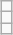<table class="wikitable" style="margin-left: 20px; margin-right: 15px; float: right; text-allgn: center;">
<tr>
<td></td>
</tr>
<tr>
<td></td>
</tr>
<tr>
<td></td>
</tr>
</table>
